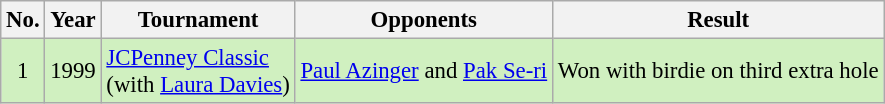<table class="wikitable" style="font-size:95%;">
<tr>
<th>No.</th>
<th>Year</th>
<th>Tournament</th>
<th>Opponents</th>
<th>Result</th>
</tr>
<tr style="background:#D0F0C0;">
<td align=center>1</td>
<td>1999</td>
<td><a href='#'>JCPenney Classic</a><br>(with  <a href='#'>Laura Davies</a>)</td>
<td> <a href='#'>Paul Azinger</a> and  <a href='#'>Pak Se-ri</a></td>
<td>Won with birdie on third extra hole</td>
</tr>
</table>
